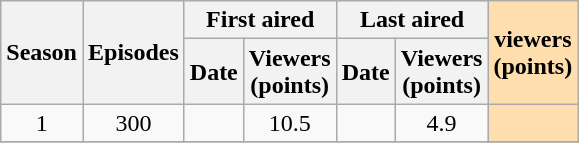<table class="wikitable" style="text-align: center">
<tr>
<th scope="col" rowspan="2">Season</th>
<th scope="col" rowspan="2" colspan="1">Episodes</th>
<th scope="col" colspan="2">First aired</th>
<th scope="col" colspan="2">Last aired</th>
<th style="background:#ffdead;" rowspan="2"> viewers <br> (points)</th>
</tr>
<tr>
<th scope="col">Date</th>
<th scope="col">Viewers<br>(points)</th>
<th scope="col">Date</th>
<th scope="col">Viewers<br>(points)</th>
</tr>
<tr>
<td>1</td>
<td>300</td>
<td></td>
<td>10.5</td>
<td></td>
<td>4.9</td>
<td style="background:#ffdead;"></td>
</tr>
<tr>
</tr>
</table>
